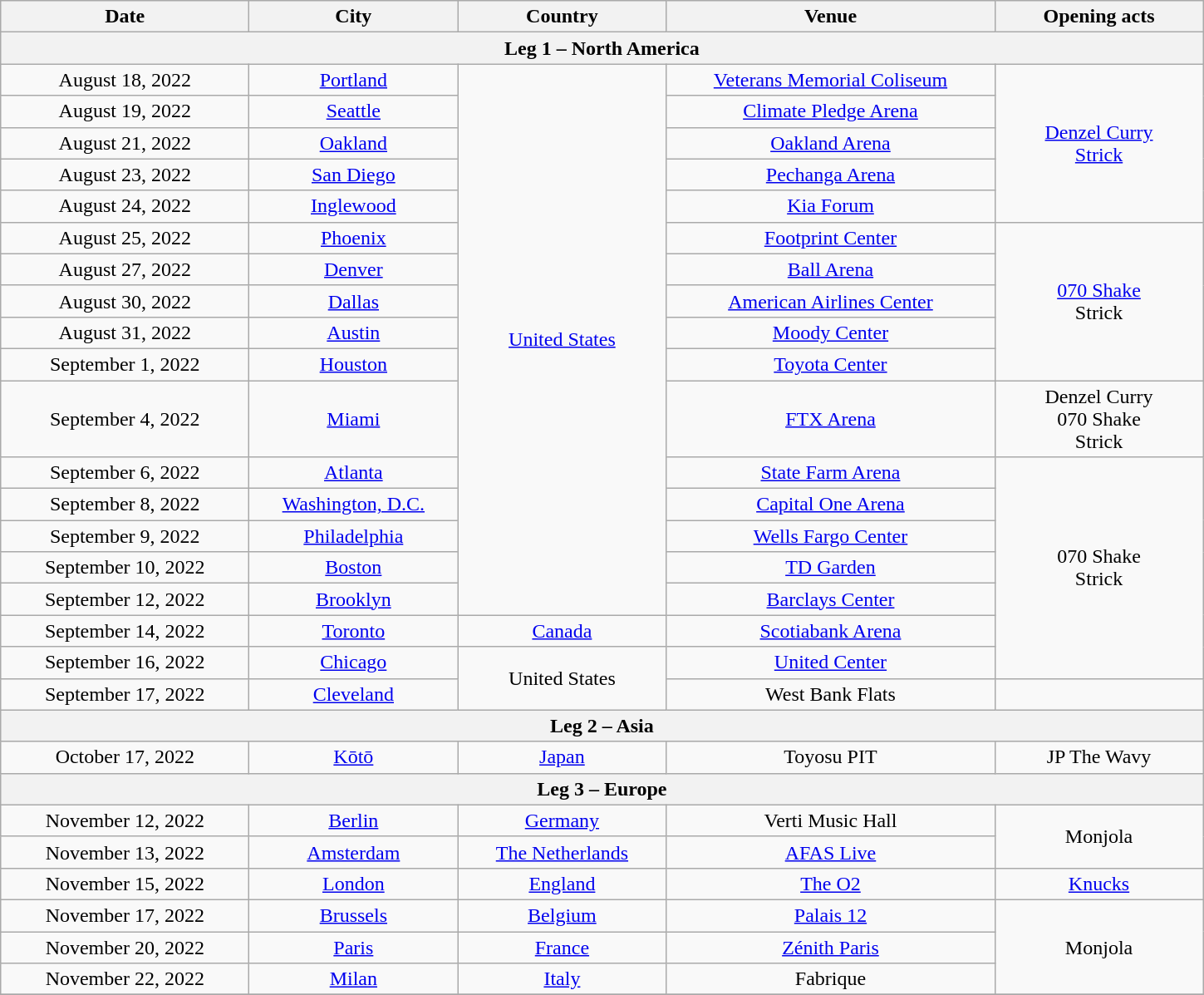<table class="wikitable plainrowheaders" style="text-align:center;">
<tr>
<th scope="col" style="width:12em;">Date</th>
<th scope="col" style="width:10em;">City</th>
<th scope="col" style="width:10em;">Country</th>
<th scope="col" style="width:16em;">Venue</th>
<th scope="col" style="width:10em;">Opening acts</th>
</tr>
<tr>
<th colspan="5">Leg 1 – North America</th>
</tr>
<tr>
<td>August 18, 2022</td>
<td><a href='#'>Portland</a></td>
<td rowspan="16"><a href='#'>United States</a></td>
<td><a href='#'>Veterans Memorial Coliseum</a></td>
<td rowspan="5"><a href='#'>Denzel Curry</a><br><a href='#'>Strick</a></td>
</tr>
<tr>
<td>August 19, 2022</td>
<td><a href='#'>Seattle</a></td>
<td><a href='#'>Climate Pledge Arena</a></td>
</tr>
<tr>
<td>August 21, 2022</td>
<td><a href='#'>Oakland</a></td>
<td><a href='#'>Oakland Arena</a></td>
</tr>
<tr>
<td>August 23, 2022</td>
<td><a href='#'>San Diego</a></td>
<td><a href='#'>Pechanga Arena</a></td>
</tr>
<tr>
<td>August 24, 2022</td>
<td><a href='#'>Inglewood</a></td>
<td><a href='#'>Kia Forum</a></td>
</tr>
<tr>
<td>August 25, 2022</td>
<td><a href='#'>Phoenix</a></td>
<td><a href='#'>Footprint Center</a></td>
<td rowspan="5"><a href='#'>070 Shake</a><br>Strick</td>
</tr>
<tr>
<td>August 27, 2022</td>
<td><a href='#'>Denver</a></td>
<td><a href='#'>Ball Arena</a></td>
</tr>
<tr>
<td>August 30, 2022</td>
<td><a href='#'>Dallas</a></td>
<td><a href='#'>American Airlines Center</a></td>
</tr>
<tr>
<td>August 31, 2022</td>
<td><a href='#'>Austin</a></td>
<td><a href='#'>Moody Center</a></td>
</tr>
<tr>
<td>September 1, 2022</td>
<td><a href='#'>Houston</a></td>
<td><a href='#'>Toyota Center</a></td>
</tr>
<tr>
<td>September 4, 2022</td>
<td><a href='#'>Miami</a></td>
<td><a href='#'>FTX Arena</a></td>
<td>Denzel Curry<br>070 Shake<br>Strick</td>
</tr>
<tr>
<td>September 6, 2022</td>
<td><a href='#'>Atlanta</a></td>
<td><a href='#'>State Farm Arena</a></td>
<td rowspan="7">070 Shake<br>Strick</td>
</tr>
<tr>
<td>September 8, 2022</td>
<td><a href='#'>Washington, D.C.</a></td>
<td><a href='#'>Capital One Arena</a></td>
</tr>
<tr>
<td>September 9, 2022</td>
<td><a href='#'>Philadelphia</a></td>
<td><a href='#'>Wells Fargo Center</a></td>
</tr>
<tr>
<td>September 10, 2022</td>
<td><a href='#'>Boston</a></td>
<td><a href='#'>TD Garden</a></td>
</tr>
<tr>
<td>September 12, 2022</td>
<td><a href='#'>Brooklyn</a></td>
<td><a href='#'>Barclays Center</a></td>
</tr>
<tr>
<td>September 14, 2022</td>
<td><a href='#'>Toronto</a></td>
<td><a href='#'>Canada</a></td>
<td><a href='#'>Scotiabank Arena</a></td>
</tr>
<tr>
<td>September 16, 2022</td>
<td><a href='#'>Chicago</a></td>
<td rowspan="2">United States</td>
<td><a href='#'>United Center</a></td>
</tr>
<tr>
<td>September 17, 2022</td>
<td><a href='#'>Cleveland</a></td>
<td>West Bank Flats</td>
<td></td>
</tr>
<tr>
<th colspan="5">Leg 2 – Asia</th>
</tr>
<tr>
<td>October 17, 2022</td>
<td><a href='#'>Kōtō</a></td>
<td><a href='#'>Japan</a></td>
<td>Toyosu PIT</td>
<td>JP The Wavy</td>
</tr>
<tr>
<th colspan="5">Leg 3 – Europe</th>
</tr>
<tr>
<td>November 12, 2022</td>
<td><a href='#'>Berlin</a></td>
<td><a href='#'>Germany</a></td>
<td>Verti Music Hall</td>
<td rowspan="2">Monjola</td>
</tr>
<tr>
<td>November 13, 2022</td>
<td><a href='#'>Amsterdam</a></td>
<td><a href='#'>The Netherlands</a></td>
<td><a href='#'>AFAS Live</a></td>
</tr>
<tr>
<td>November 15, 2022</td>
<td><a href='#'>London</a></td>
<td><a href='#'>England</a></td>
<td><a href='#'>The O2</a></td>
<td><a href='#'>Knucks</a></td>
</tr>
<tr>
<td>November 17, 2022</td>
<td><a href='#'>Brussels</a></td>
<td><a href='#'>Belgium</a></td>
<td><a href='#'>Palais 12</a></td>
<td rowspan="3">Monjola</td>
</tr>
<tr>
<td>November 20, 2022</td>
<td><a href='#'>Paris</a></td>
<td><a href='#'>France</a></td>
<td><a href='#'>Zénith Paris</a></td>
</tr>
<tr>
<td>November 22, 2022</td>
<td><a href='#'>Milan</a></td>
<td><a href='#'>Italy</a></td>
<td>Fabrique</td>
</tr>
<tr>
</tr>
</table>
